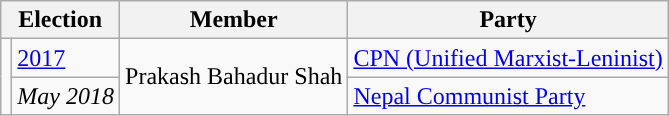<table class="wikitable">
<tr>
<th colspan="2">Election</th>
<th>Member</th>
<th>Party</th>
</tr>
<tr>
<td rowspan="2" style="background-color:"></td>
<td><a href='#'>2017</a></td>
<td rowspan="2">Prakash Bahadur Shah</td>
<td><a href='#'>CPN (Unified Marxist-Leninist)</a></td>
</tr>
<tr>
<td><em>May 2018</em></td>
<td><a href='#'>Nepal Communist Party</a></td>
</tr>
</table>
